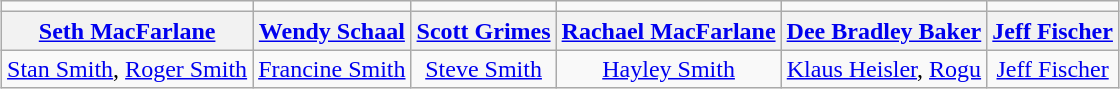<table class="wikitable plainrowheaders" style="margin: 0 auto; text-align:center;">
<tr>
<td></td>
<td></td>
<td></td>
<td></td>
<td></td>
<td></td>
</tr>
<tr>
<th scope="row"><a href='#'>Seth MacFarlane</a></th>
<th scope="row"><a href='#'>Wendy Schaal</a></th>
<th scope="row"><a href='#'>Scott Grimes</a></th>
<th scope="row"><a href='#'>Rachael MacFarlane</a></th>
<th scope="row"><a href='#'>Dee Bradley Baker</a></th>
<th scope="row"><a href='#'>Jeff Fischer</a></th>
</tr>
<tr>
<td><a href='#'>Stan Smith</a>, <a href='#'>Roger Smith</a></td>
<td><a href='#'>Francine Smith</a></td>
<td><a href='#'>Steve Smith</a></td>
<td><a href='#'>Hayley Smith</a></td>
<td><a href='#'>Klaus Heisler</a>, <a href='#'>Rogu</a></td>
<td><a href='#'>Jeff Fischer</a></td>
</tr>
</table>
